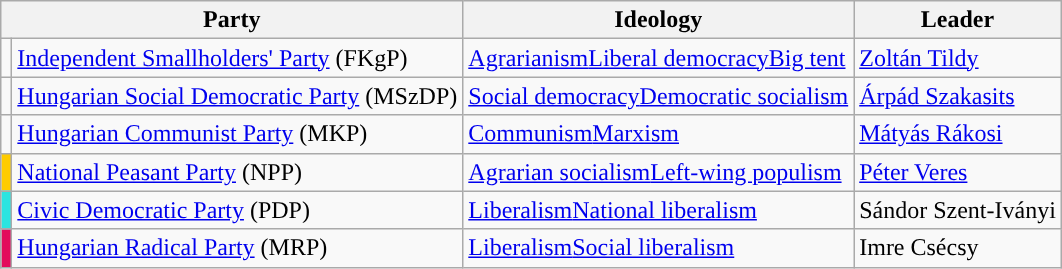<table class=wikitable style=text-align:left>
<tr>
<th colspan=2>Party</th>
<th>Ideology</th>
<th>Leader</th>
</tr>
<tr>
<td></td>
<td><a href='#'>Independent Smallholders' Party</a> (FKgP)</td>
<td><a href='#'>Agrarianism</a><a href='#'>Liberal democracy</a><a href='#'>Big tent</a></td>
<td><a href='#'>Zoltán Tildy</a></td>
</tr>
<tr>
<td></td>
<td><a href='#'>Hungarian Social Democratic Party</a> (MSzDP)</td>
<td><a href='#'>Social democracy</a><a href='#'>Democratic socialism</a></td>
<td><a href='#'>Árpád Szakasits</a></td>
</tr>
<tr>
<td></td>
<td><a href='#'>Hungarian Communist Party</a> (MKP)</td>
<td><a href='#'>Communism</a><a href='#'>Marxism</a></td>
<td><a href='#'>Mátyás Rákosi</a></td>
</tr>
<tr>
<td bgcolor="FFCC00"></td>
<td><a href='#'>National Peasant Party</a> (NPP)</td>
<td><a href='#'>Agrarian socialism</a><a href='#'>Left-wing populism</a></td>
<td><a href='#'>Péter Veres</a></td>
</tr>
<tr>
<td bgcolor="2BE4E0"></td>
<td><a href='#'>Civic Democratic Party</a> (PDP)</td>
<td><a href='#'>Liberalism</a><a href='#'>National liberalism</a></td>
<td>Sándor Szent-Iványi</td>
</tr>
<tr>
<td bgcolor="E30B5C"></td>
<td><a href='#'>Hungarian Radical Party</a> (MRP)</td>
<td><a href='#'>Liberalism</a><a href='#'>Social liberalism</a></td>
<td>Imre Csécsy</td>
</tr>
</table>
